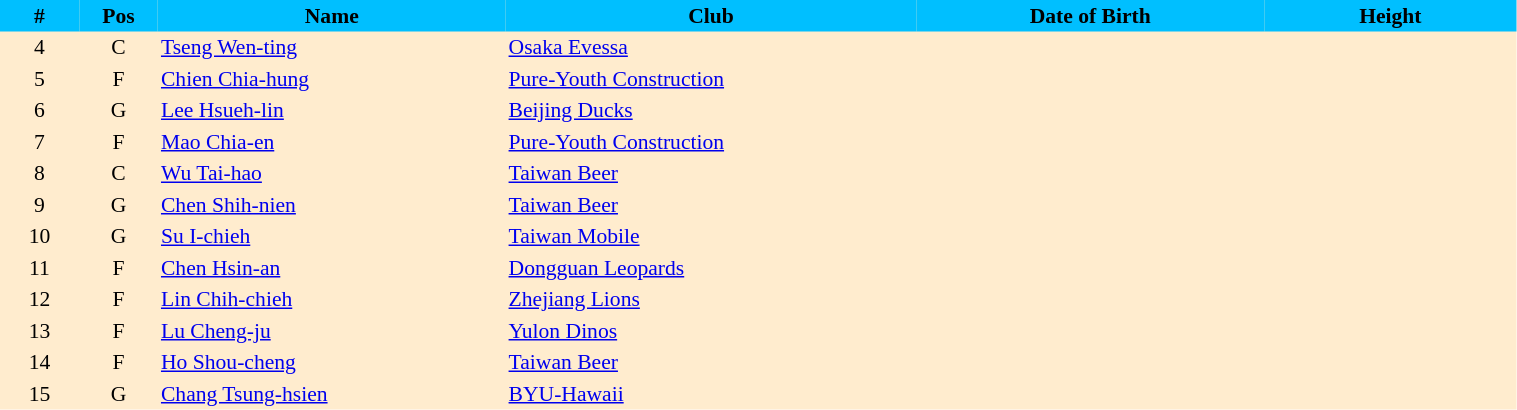<table border=0 cellpadding=2 cellspacing=0  |- bgcolor=#FFECCE style="text-align:center; font-size:90%;" width=80%>
<tr bgcolor=#00BFFF>
<th width=5%>#</th>
<th width=5%>Pos</th>
<th width=22%>Name</th>
<th width=26%>Club</th>
<th width=22%>Date of Birth</th>
<th width=16%>Height</th>
</tr>
<tr>
<td>4</td>
<td>C</td>
<td align=left><a href='#'>Tseng Wen-ting</a></td>
<td align=left> <a href='#'>Osaka Evessa</a></td>
<td align=left></td>
<td></td>
</tr>
<tr>
<td>5</td>
<td>F</td>
<td align=left><a href='#'>Chien Chia-hung</a></td>
<td align=left> <a href='#'>Pure-Youth Construction</a></td>
<td align=left></td>
<td></td>
</tr>
<tr>
<td>6</td>
<td>G</td>
<td align=left><a href='#'>Lee Hsueh-lin</a></td>
<td align=left> <a href='#'>Beijing Ducks</a></td>
<td align=left></td>
<td></td>
</tr>
<tr>
<td>7</td>
<td>F</td>
<td align=left><a href='#'>Mao Chia-en</a></td>
<td align=left> <a href='#'>Pure-Youth Construction</a></td>
<td align=left></td>
<td></td>
</tr>
<tr>
<td>8</td>
<td>C</td>
<td align=left><a href='#'>Wu Tai-hao</a></td>
<td align=left> <a href='#'>Taiwan Beer</a></td>
<td align=left></td>
<td></td>
</tr>
<tr>
<td>9</td>
<td>G</td>
<td align=left><a href='#'>Chen Shih-nien</a></td>
<td align=left> <a href='#'>Taiwan Beer</a></td>
<td align=left></td>
<td></td>
</tr>
<tr>
<td>10</td>
<td>G</td>
<td align=left><a href='#'>Su I-chieh</a></td>
<td align=left> <a href='#'>Taiwan Mobile</a></td>
<td align=left></td>
<td></td>
</tr>
<tr>
<td>11</td>
<td>F</td>
<td align=left><a href='#'>Chen Hsin-an</a></td>
<td align=left> <a href='#'>Dongguan Leopards</a></td>
<td align=left></td>
<td></td>
</tr>
<tr>
<td>12</td>
<td>F</td>
<td align=left><a href='#'>Lin Chih-chieh</a></td>
<td align=left> <a href='#'>Zhejiang Lions</a></td>
<td align=left></td>
<td></td>
</tr>
<tr>
<td>13</td>
<td>F</td>
<td align=left><a href='#'>Lu Cheng-ju</a></td>
<td align=left> <a href='#'>Yulon Dinos</a></td>
<td align=left></td>
<td></td>
</tr>
<tr>
<td>14</td>
<td>F</td>
<td align=left><a href='#'>Ho Shou-cheng</a></td>
<td align=left> <a href='#'>Taiwan Beer</a></td>
<td align=left></td>
<td></td>
</tr>
<tr>
<td>15</td>
<td>G</td>
<td align=left><a href='#'>Chang Tsung-hsien</a></td>
<td align=left> <a href='#'>BYU-Hawaii</a></td>
<td align=left></td>
<td></td>
</tr>
</table>
